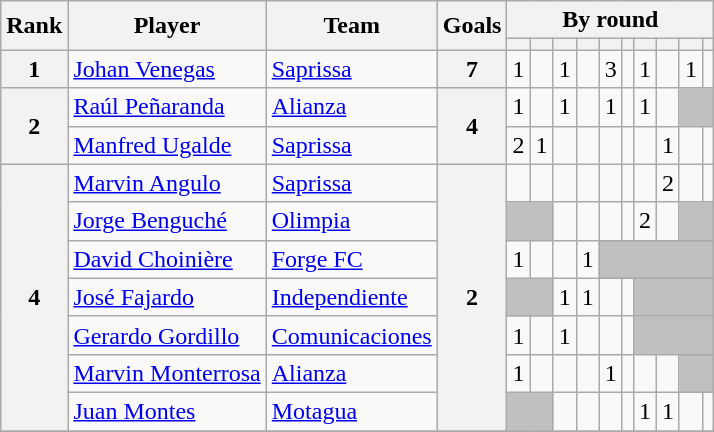<table class="wikitable" style="text-align:center">
<tr>
<th rowspan=2>Rank</th>
<th rowspan=2>Player</th>
<th rowspan=2>Team</th>
<th rowspan=2>Goals</th>
<th colspan=10>By round</th>
</tr>
<tr>
<th></th>
<th></th>
<th></th>
<th></th>
<th></th>
<th></th>
<th></th>
<th></th>
<th></th>
<th></th>
</tr>
<tr>
<th rowspan="1">1</th>
<td align="left"> <a href='#'>Johan Venegas</a></td>
<td align="left"> <a href='#'>Saprissa</a></td>
<th rowspan="1">7</th>
<td>1</td>
<td></td>
<td>1</td>
<td></td>
<td>3</td>
<td></td>
<td>1</td>
<td></td>
<td>1</td>
<td></td>
</tr>
<tr>
<th rowspan="2">2</th>
<td align="left"> <a href='#'>Raúl Peñaranda</a></td>
<td align="left"> <a href='#'>Alianza</a></td>
<th rowspan="2">4</th>
<td>1</td>
<td></td>
<td>1</td>
<td></td>
<td>1</td>
<td></td>
<td>1</td>
<td></td>
<td bgcolor="silver" colspan=2></td>
</tr>
<tr>
<td align="left"> <a href='#'>Manfred Ugalde</a></td>
<td align="left"> <a href='#'>Saprissa</a></td>
<td>2</td>
<td>1</td>
<td></td>
<td></td>
<td></td>
<td></td>
<td></td>
<td>1</td>
<td></td>
<td></td>
</tr>
<tr>
<th rowspan="7">4</th>
<td align="left"> <a href='#'>Marvin Angulo</a></td>
<td align="left"> <a href='#'>Saprissa</a></td>
<th rowspan="7">2</th>
<td></td>
<td></td>
<td></td>
<td></td>
<td></td>
<td></td>
<td></td>
<td>2</td>
<td></td>
<td></td>
</tr>
<tr>
<td align="left"> <a href='#'>Jorge Benguché</a></td>
<td align="left"> <a href='#'>Olimpia</a></td>
<td bgcolor="silver" colspan=2></td>
<td></td>
<td></td>
<td></td>
<td></td>
<td>2</td>
<td></td>
<td bgcolor="silver" colspan=2></td>
</tr>
<tr>
<td align="left"> <a href='#'>David Choinière</a></td>
<td align="left"> <a href='#'>Forge FC</a></td>
<td>1</td>
<td></td>
<td></td>
<td>1</td>
<td bgcolor="silver" colspan=6></td>
</tr>
<tr>
<td align="left"> <a href='#'>José Fajardo</a></td>
<td align="left"> <a href='#'>Independiente</a></td>
<td bgcolor="silver" colspan=2></td>
<td>1</td>
<td>1</td>
<td></td>
<td></td>
<td bgcolor="silver" colspan=4></td>
</tr>
<tr>
<td align="left"> <a href='#'>Gerardo Gordillo</a></td>
<td align="left"> <a href='#'>Comunicaciones</a></td>
<td>1</td>
<td></td>
<td>1</td>
<td></td>
<td></td>
<td></td>
<td bgcolor="silver" colspan=4></td>
</tr>
<tr>
<td align="left"> <a href='#'>Marvin Monterrosa</a></td>
<td align="left"> <a href='#'>Alianza</a></td>
<td>1</td>
<td></td>
<td></td>
<td></td>
<td>1</td>
<td></td>
<td></td>
<td></td>
<td bgcolor="silver" colspan=2></td>
</tr>
<tr>
<td align="left"> <a href='#'>Juan Montes</a></td>
<td align="left"> <a href='#'>Motagua</a></td>
<td bgcolor="silver" colspan=2></td>
<td></td>
<td></td>
<td></td>
<td></td>
<td>1</td>
<td>1</td>
<td></td>
<td></td>
</tr>
<tr>
</tr>
</table>
